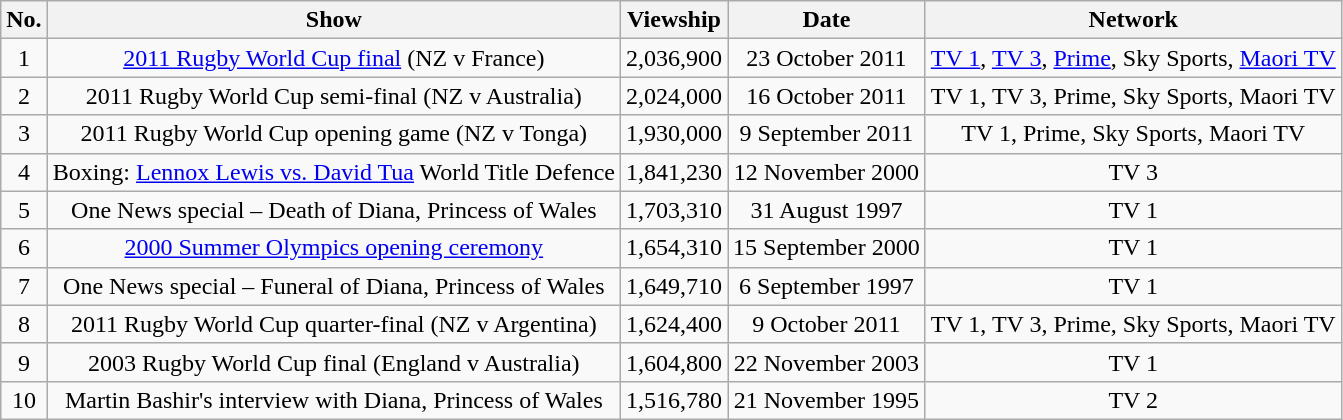<table class="wikitable" style="text-align:center">
<tr>
<th>No.</th>
<th>Show</th>
<th>Viewship</th>
<th>Date</th>
<th>Network</th>
</tr>
<tr>
<td>1</td>
<td><a href='#'>2011 Rugby World Cup final</a> (NZ v France)</td>
<td>2,036,900</td>
<td>23 October 2011</td>
<td><a href='#'>TV 1</a>, <a href='#'>TV 3</a>, <a href='#'>Prime</a>, Sky Sports, <a href='#'>Maori TV</a></td>
</tr>
<tr>
<td>2</td>
<td>2011 Rugby World Cup semi-final (NZ v Australia)</td>
<td>2,024,000</td>
<td>16 October 2011</td>
<td>TV 1, TV 3, Prime, Sky Sports, Maori TV</td>
</tr>
<tr>
<td>3</td>
<td>2011 Rugby World Cup opening game (NZ v Tonga)</td>
<td>1,930,000</td>
<td>9 September 2011</td>
<td>TV 1, Prime, Sky Sports, Maori TV</td>
</tr>
<tr>
<td>4</td>
<td>Boxing: <a href='#'>Lennox Lewis vs. David Tua</a> World Title Defence</td>
<td>1,841,230</td>
<td>12 November 2000</td>
<td>TV 3</td>
</tr>
<tr>
<td>5</td>
<td>One News special – Death of Diana, Princess of Wales</td>
<td>1,703,310</td>
<td>31 August 1997</td>
<td>TV 1</td>
</tr>
<tr>
<td>6</td>
<td><a href='#'>2000 Summer Olympics opening ceremony</a></td>
<td>1,654,310</td>
<td>15 September 2000</td>
<td>TV 1</td>
</tr>
<tr>
<td>7</td>
<td>One News special – Funeral of Diana, Princess of Wales</td>
<td>1,649,710</td>
<td>6 September 1997</td>
<td>TV 1</td>
</tr>
<tr>
<td>8</td>
<td>2011 Rugby World Cup quarter-final (NZ v Argentina)</td>
<td>1,624,400</td>
<td>9 October 2011</td>
<td>TV 1, TV 3, Prime, Sky Sports, Maori TV</td>
</tr>
<tr>
<td>9</td>
<td>2003 Rugby World Cup final (England v Australia)</td>
<td>1,604,800</td>
<td>22 November 2003</td>
<td>TV 1</td>
</tr>
<tr>
<td>10</td>
<td>Martin Bashir's interview with Diana, Princess of Wales</td>
<td>1,516,780</td>
<td>21 November 1995</td>
<td>TV 2</td>
</tr>
</table>
